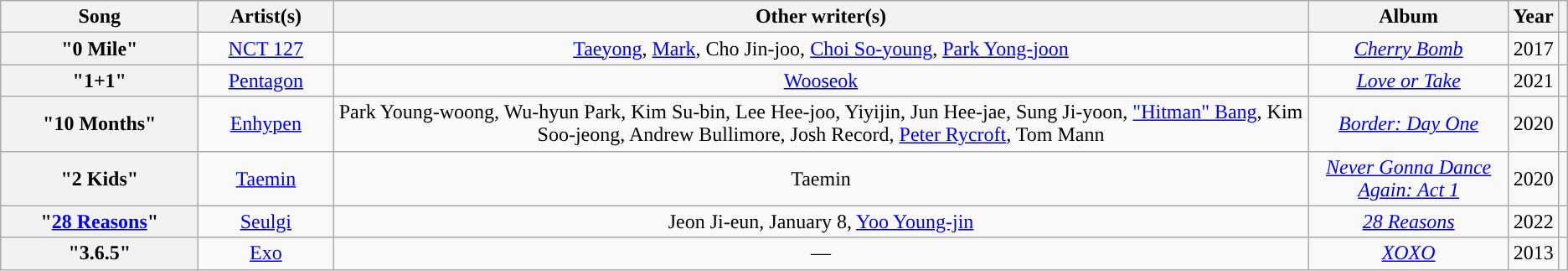<table class="wikitable sortable plainrowheaders" style="text-align:center;">
<tr>
<th scope="col" width="150">Song</th>
<th scope="col" width="100">Artist(s)</th>
<th scope="col" class="unsortable">Other writer(s)</th>
<th scope="col" data-sort-type="text">Album</th>
<th scope="col">Year</th>
<th scope="col" class="unsortable"></th>
</tr>
<tr>
<th scope="row">"0 Mile"</th>
<td><a href='#'>NCT 127</a></td>
<td><a href='#'>Taeyong</a>, <a href='#'>Mark</a>, Cho Jin-joo, <a href='#'>Choi So-young</a>, <a href='#'>Park Yong-joon</a></td>
<td><em><a href='#'>Cherry Bomb</a></em></td>
<td>2017</td>
<td style="text-align:center;"></td>
</tr>
<tr>
<th scope="row">"1+1"</th>
<td><a href='#'>Pentagon</a></td>
<td><a href='#'>Wooseok</a></td>
<td><em><a href='#'>Love or Take</a></em></td>
<td>2021</td>
<td style="text-align:center;"></td>
</tr>
<tr>
<th scope="row">"10 Months"</th>
<td><a href='#'>Enhypen</a></td>
<td>Park Young-woong, Wu-hyun Park, Kim Su-bin, Lee Hee-joo, Yiyijin, Jun Hee-jae, Sung Ji-yoon, <a href='#'>"Hitman" Bang</a>, Kim Soo-jeong, Andrew Bullimore, Josh Record, <a href='#'>Peter Rycroft</a>, Tom Mann</td>
<td><em><a href='#'>Border: Day One</a></em></td>
<td>2020</td>
<td style="text-align:center;"></td>
</tr>
<tr>
<th scope="row">"2 Kids"</th>
<td><a href='#'>Taemin</a></td>
<td>Taemin</td>
<td><em><a href='#'>Never Gonna Dance Again: Act 1</a></em></td>
<td>2020</td>
<td style="text-align:center;"></td>
</tr>
<tr>
<th scope="row">"<a href='#'>28 Reasons</a>"</th>
<td><a href='#'>Seulgi</a></td>
<td>Jeon Ji-eun, January 8, <a href='#'>Yoo Young-jin</a></td>
<td><em><a href='#'>28 Reasons</a></em></td>
<td>2022</td>
<td style="text-align:center;"></td>
</tr>
<tr>
<th scope="row">"3.6.5"</th>
<td><a href='#'>Exo</a></td>
<td>—</td>
<td><em><a href='#'>XOXO</a></em></td>
<td>2013</td>
<td style="text-align:center;"></td>
</tr>
</table>
